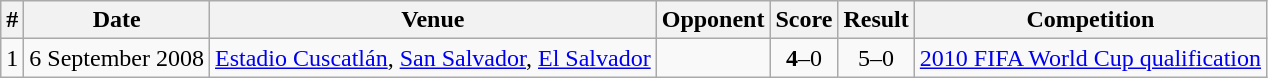<table class="wikitable">
<tr>
<th>#</th>
<th>Date</th>
<th>Venue</th>
<th>Opponent</th>
<th>Score</th>
<th>Result</th>
<th>Competition</th>
</tr>
<tr>
<td>1</td>
<td>6 September 2008</td>
<td><a href='#'>Estadio Cuscatlán</a>, <a href='#'>San Salvador</a>, <a href='#'>El Salvador</a></td>
<td></td>
<td align=center><strong>4</strong>–0</td>
<td align=center>5–0</td>
<td><a href='#'>2010 FIFA World Cup qualification</a></td>
</tr>
</table>
